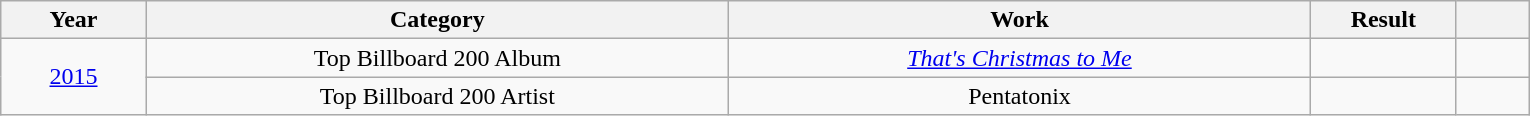<table class="wikitable">
<tr>
<th style="width:5%;">Year</th>
<th style="width:20%;">Category</th>
<th style="width:20%;">Work</th>
<th style="width:5%;">Result</th>
<th style="width:2.5%;"></th>
</tr>
<tr>
<td rowspan="2" style="text-align:center;"><a href='#'>2015</a></td>
<td style="text-align:center;">Top Billboard 200 Album</td>
<td style="text-align:center;"><em><a href='#'>That's Christmas to Me</a></em></td>
<td></td>
<td style="text-align:center;"></td>
</tr>
<tr>
<td style="text-align:center;">Top Billboard 200 Artist</td>
<td style="text-align:center;">Pentatonix</td>
<td></td>
<td style="text-align:center;"></td>
</tr>
</table>
